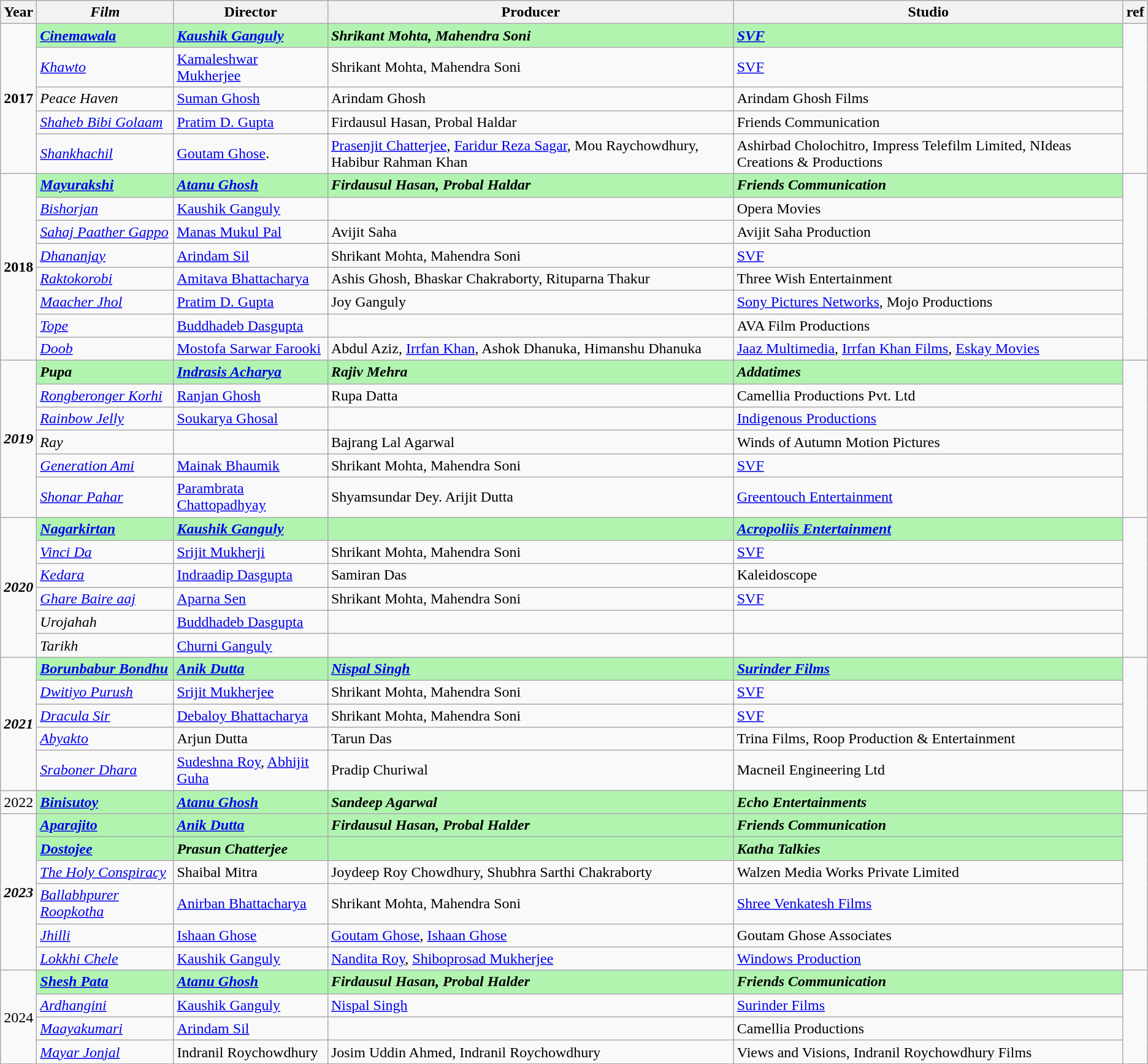<table class="wikitable">
<tr>
<th>Year</th>
<th><em>Film</em></th>
<th>Director</th>
<th>Producer</th>
<th>Studio</th>
<th>ref</th>
</tr>
<tr>
<td rowspan="5"><strong>2017</strong></td>
<td style="background:#B0F4B0"><strong><em><a href='#'>Cinemawala</a></em></strong></td>
<td style="background:#B0F4B0"><strong><em><a href='#'>Kaushik Ganguly</a></em></strong></td>
<td style="background:#B0F4B0"><strong><em>Shrikant Mohta, Mahendra Soni</em></strong></td>
<td style="background:#B0F4B0"><a href='#'><strong><em>SVF</em></strong></a></td>
<td rowspan="5"><em></em></td>
</tr>
<tr>
<td><em><a href='#'>Khawto</a></em></td>
<td><a href='#'>Kamaleshwar Mukherjee</a></td>
<td>Shrikant Mohta, Mahendra Soni</td>
<td><a href='#'>SVF</a></td>
</tr>
<tr>
<td><em>Peace Haven</em></td>
<td><a href='#'>Suman Ghosh</a></td>
<td>Arindam Ghosh</td>
<td>Arindam Ghosh Films</td>
</tr>
<tr>
<td><em><a href='#'>Shaheb Bibi Golaam</a></em></td>
<td><a href='#'>Pratim D. Gupta</a></td>
<td>Firdausul Hasan, Probal Haldar</td>
<td>Friends Communication</td>
</tr>
<tr>
<td><em><a href='#'>Shankhachil</a></em></td>
<td><a href='#'>Goutam Ghose</a>.</td>
<td><a href='#'>Prasenjit Chatterjee</a>, <a href='#'>Faridur Reza Sagar</a>, Mou Raychowdhury, Habibur Rahman Khan</td>
<td>Ashirbad Cholochitro, Impress Telefilm Limited, NIdeas Creations & Productions</td>
</tr>
<tr>
<td rowspan="8"><strong>2018</strong></td>
<td style="background:#B0F4B0"><strong><em><a href='#'>Mayurakshi</a></em></strong></td>
<td style="background:#B0F4B0"><strong><em><a href='#'>Atanu Ghosh</a></em></strong></td>
<td style="background:#B0F4B0"><strong><em>Firdausul Hasan, Probal Haldar</em></strong></td>
<td style="background:#B0F4B0"><strong><em>Friends Communication</em></strong></td>
<td rowspan="8"></td>
</tr>
<tr>
<td><em><a href='#'>Bishorjan</a></em></td>
<td><a href='#'>Kaushik Ganguly</a></td>
<td></td>
<td>Opera Movies</td>
</tr>
<tr>
<td><em><a href='#'>Sahaj Paather Gappo</a></em></td>
<td><a href='#'>Manas Mukul Pal</a></td>
<td>Avijit Saha</td>
<td>Avijit Saha Production</td>
</tr>
<tr>
<td><em><a href='#'>Dhananjay</a></em></td>
<td><a href='#'>Arindam Sil</a></td>
<td>Shrikant Mohta, Mahendra Soni</td>
<td><a href='#'>SVF</a></td>
</tr>
<tr>
<td><em><a href='#'>Raktokorobi</a></em></td>
<td><a href='#'>Amitava Bhattacharya</a></td>
<td>Ashis Ghosh, Bhaskar Chakraborty, Rituparna Thakur</td>
<td>Three Wish Entertainment</td>
</tr>
<tr>
<td><em><a href='#'>Maacher Jhol</a></em></td>
<td><a href='#'>Pratim D. Gupta</a></td>
<td>Joy Ganguly</td>
<td><a href='#'>Sony Pictures Networks</a>, Mojo Productions</td>
</tr>
<tr>
<td><em><a href='#'>Tope</a></em></td>
<td><a href='#'>Buddhadeb Dasgupta</a></td>
<td></td>
<td>AVA Film Productions</td>
</tr>
<tr>
<td><em><a href='#'>Doob</a></em></td>
<td><a href='#'>Mostofa Sarwar Farooki</a></td>
<td>Abdul Aziz, <a href='#'>Irrfan Khan</a>, Ashok Dhanuka, Himanshu Dhanuka</td>
<td><a href='#'>Jaaz Multimedia</a>, <a href='#'>Irrfan Khan Films</a>, <a href='#'>Eskay Movies</a></td>
</tr>
<tr>
<td rowspan="6"><strong><em>2019</em></strong></td>
<td style="background:#B0F4B0"><strong><em>Pupa</em></strong></td>
<td style="background:#B0F4B0"><strong><em><a href='#'>Indrasis Acharya</a></em></strong></td>
<td style="background:#B0F4B0"><strong><em>Rajiv Mehra</em></strong></td>
<td style="background:#B0F4B0"><strong><em>Addatimes</em></strong></td>
<td rowspan="6"></td>
</tr>
<tr>
<td><em><a href='#'>Rongberonger Korhi</a></em></td>
<td><a href='#'>Ranjan Ghosh</a></td>
<td>Rupa Datta</td>
<td>Camellia Productions Pvt. Ltd</td>
</tr>
<tr>
<td><em><a href='#'>Rainbow Jelly</a></em></td>
<td><a href='#'>Soukarya Ghosal</a></td>
<td></td>
<td><a href='#'>Indigenous Productions</a></td>
</tr>
<tr>
<td><em>Ray</em></td>
<td></td>
<td>Bajrang Lal Agarwal</td>
<td>Winds of Autumn Motion Pictures</td>
</tr>
<tr>
<td><em><a href='#'>Generation Ami</a></em></td>
<td><a href='#'>Mainak Bhaumik</a></td>
<td>Shrikant Mohta, Mahendra Soni</td>
<td><a href='#'>SVF</a></td>
</tr>
<tr>
<td><em><a href='#'>Shonar Pahar</a></em></td>
<td><a href='#'>Parambrata Chattopadhyay</a></td>
<td>Shyamsundar Dey. Arijit Dutta</td>
<td><a href='#'>Greentouch Entertainment</a></td>
</tr>
<tr>
<td rowspan="6"><strong><em>2020</em></strong></td>
<td style="background:#B0F4B0"><strong><em><a href='#'>Nagarkirtan</a></em></strong></td>
<td style="background:#B0F4B0"><strong><em><a href='#'>Kaushik Ganguly</a></em></strong></td>
<td style="background:#B0F4B0"></td>
<td style="background:#B0F4B0"><strong><em><a href='#'>Acropoliis Entertainment</a></em></strong></td>
<td rowspan="6"></td>
</tr>
<tr>
<td><em><a href='#'>Vinci Da</a></em></td>
<td><a href='#'>Srijit Mukherji</a></td>
<td>Shrikant Mohta, Mahendra Soni</td>
<td><a href='#'>SVF</a></td>
</tr>
<tr>
<td><em><a href='#'>Kedara</a></em></td>
<td><a href='#'>Indraadip Dasgupta</a></td>
<td>Samiran Das</td>
<td>Kaleidoscope</td>
</tr>
<tr>
<td><a href='#'><em>Ghare Baire aaj</em></a></td>
<td><a href='#'>Aparna Sen</a></td>
<td>Shrikant Mohta, Mahendra Soni</td>
<td><a href='#'>SVF</a></td>
</tr>
<tr>
<td><em>Urojahah</em></td>
<td><a href='#'>Buddhadeb Dasgupta</a></td>
<td></td>
<td></td>
</tr>
<tr>
<td><em>Tarikh</em></td>
<td><a href='#'>Churni Ganguly</a></td>
<td></td>
<td></td>
</tr>
<tr>
<td rowspan="5"><strong><em>2021</em></strong></td>
<td style="background:#B0F4B0"><strong><em><a href='#'>Borunbabur Bondhu</a></em></strong></td>
<td style="background:#B0F4B0"><strong><em><a href='#'>Anik Dutta</a></em></strong></td>
<td style="background:#B0F4B0"><strong><em><a href='#'>Nispal Singh</a></em></strong></td>
<td style="background:#B0F4B0"><strong><em><a href='#'>Surinder Films</a></em></strong></td>
<td rowspan="5"></td>
</tr>
<tr>
<td><a href='#'><em>Dwitiyo Purush</em></a></td>
<td><a href='#'>Srijit Mukherjee</a></td>
<td>Shrikant Mohta, Mahendra Soni</td>
<td><a href='#'>SVF</a></td>
</tr>
<tr>
<td><em><a href='#'>Dracula Sir</a></em></td>
<td><a href='#'>Debaloy Bhattacharya</a></td>
<td>Shrikant Mohta, Mahendra Soni</td>
<td><a href='#'>SVF</a></td>
</tr>
<tr>
<td><em><a href='#'>Abyakto</a></em></td>
<td>Arjun Dutta</td>
<td>Tarun Das</td>
<td>Trina Films, Roop Production & Entertainment</td>
</tr>
<tr>
<td><em><a href='#'>Sraboner Dhara</a></em></td>
<td><a href='#'>Sudeshna Roy</a>, <a href='#'>Abhijit Guha</a></td>
<td>Pradip Churiwal</td>
<td>Macneil Engineering Ltd</td>
</tr>
<tr>
<td>2022</td>
<td style="background:#B0F4B0"><strong><em><a href='#'>Binisutoy</a></em></strong></td>
<td style="background:#B0F4B0"><strong><em><a href='#'>Atanu Ghosh</a></em></strong></td>
<td style="background:#B0F4B0"><strong><em>Sandeep Agarwal</em></strong></td>
<td style="background:#B0F4B0"><strong><em>Echo Entertainments</em></strong></td>
<td></td>
</tr>
<tr>
<td rowspan="6"><strong><em>2023</em></strong></td>
<td style="background:#B0F4B0"><strong><em><a href='#'>Aparajito</a></em></strong></td>
<td style="background:#B0F4B0"><strong><em><a href='#'>Anik Dutta</a></em></strong></td>
<td style="background:#B0F4B0"><strong><em>Firdausul Hasan, Probal Halder</em></strong></td>
<td style="background:#B0F4B0"><strong><em>Friends Communication</em></strong></td>
<td rowspan="6"></td>
</tr>
<tr>
<td style="background:#B0F4B0"><strong><em><a href='#'>Dostojee</a></em></strong></td>
<td style="background:#B0F4B0"><strong><em>Prasun Chatterjee</em></strong></td>
<td style="background:#B0F4B0"></td>
<td style="background:#B0F4B0"><strong><em>Katha Talkies</em></strong></td>
</tr>
<tr>
<td><em><a href='#'>The Holy Conspiracy</a></em></td>
<td>Shaibal Mitra</td>
<td>Joydeep Roy Chowdhury, Shubhra Sarthi Chakraborty</td>
<td>Walzen Media Works Private Limited</td>
</tr>
<tr>
<td><em><a href='#'>Ballabhpurer Roopkotha</a></em></td>
<td><a href='#'>Anirban Bhattacharya</a></td>
<td>Shrikant Mohta, Mahendra Soni</td>
<td><a href='#'>Shree Venkatesh Films</a></td>
</tr>
<tr>
<td><em><a href='#'>Jhilli</a></em></td>
<td><a href='#'>Ishaan Ghose</a></td>
<td><a href='#'>Goutam Ghose</a>, <a href='#'>Ishaan Ghose</a></td>
<td>Goutam Ghose Associates</td>
</tr>
<tr>
<td><em><a href='#'>Lokkhi Chele</a></em></td>
<td><a href='#'>Kaushik Ganguly</a></td>
<td><a href='#'>Nandita Roy</a>, <a href='#'>Shiboprosad Mukherjee</a></td>
<td><a href='#'>Windows Production</a></td>
</tr>
<tr>
<td rowspan="4">2024</td>
<td style="background:#B0F4B0"><strong><em><a href='#'>Shesh Pata</a></em></strong></td>
<td style="background:#B0F4B0"><strong><em><a href='#'>Atanu Ghosh</a></em></strong></td>
<td style="background:#B0F4B0"><strong><em>Firdausul Hasan, Probal Halder</em></strong></td>
<td style="background:#B0F4B0"><strong><em>Friends Communication</em></strong></td>
<td rowspan="4"></td>
</tr>
<tr>
<td><em><a href='#'>Ardhangini</a></em></td>
<td><a href='#'>Kaushik Ganguly</a></td>
<td><a href='#'>Nispal Singh</a></td>
<td><a href='#'>Surinder Films</a></td>
</tr>
<tr>
<td><em><a href='#'>Maayakumari</a></em></td>
<td><a href='#'>Arindam Sil</a></td>
<td></td>
<td>Camellia Productions</td>
</tr>
<tr>
<td><em><a href='#'>Mayar Jonjal</a></em></td>
<td>Indranil Roychowdhury</td>
<td>Josim Uddin Ahmed, Indranil Roychowdhury</td>
<td>Views and Visions, Indranil Roychowdhury Films</td>
</tr>
<tr>
</tr>
</table>
